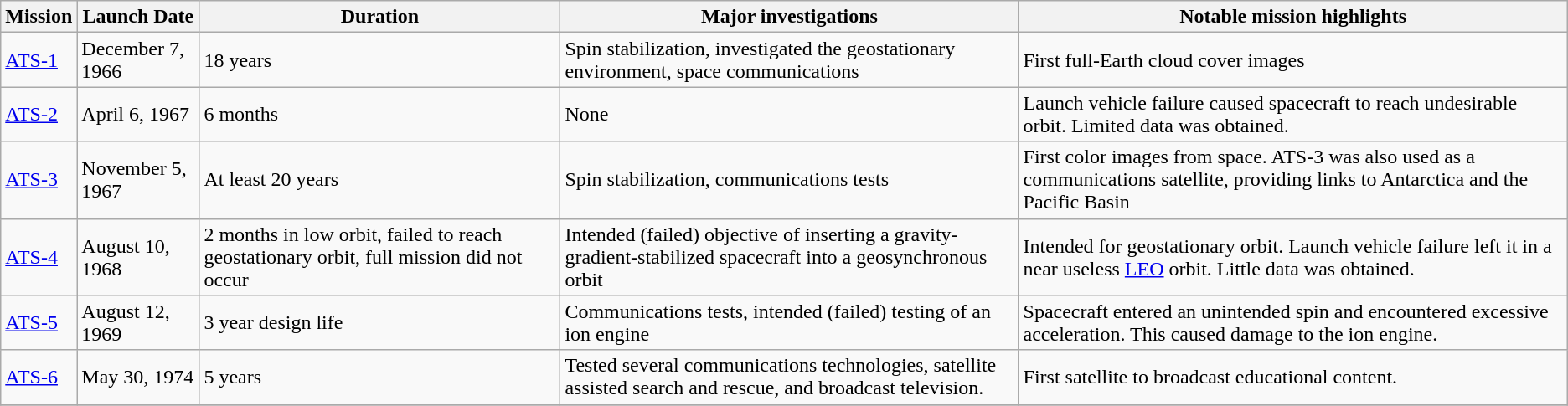<table class="wikitable">
<tr>
<th>Mission</th>
<th>Launch Date</th>
<th>Duration</th>
<th>Major investigations</th>
<th>Notable mission highlights</th>
</tr>
<tr>
<td><a href='#'>ATS-1</a></td>
<td>December 7, 1966</td>
<td>18 years</td>
<td>Spin stabilization, investigated the geostationary environment, space communications</td>
<td>First full-Earth cloud cover images</td>
</tr>
<tr>
<td><a href='#'>ATS-2</a></td>
<td>April 6, 1967</td>
<td>6 months</td>
<td>None</td>
<td>Launch vehicle failure caused spacecraft to reach undesirable orbit.  Limited data was obtained.</td>
</tr>
<tr>
<td><a href='#'>ATS-3</a></td>
<td>November 5, 1967</td>
<td>At least 20 years</td>
<td>Spin stabilization, communications tests</td>
<td>First color images from space. ATS-3 was also used as a communications satellite, providing links to Antarctica and the Pacific Basin</td>
</tr>
<tr>
<td><a href='#'>ATS-4</a></td>
<td>August 10, 1968</td>
<td>2 months in low orbit, failed to reach geostationary orbit, full mission did not occur</td>
<td>Intended (failed) objective of inserting a gravity-gradient-stabilized spacecraft into a geosynchronous orbit</td>
<td>Intended for geostationary orbit.  Launch vehicle failure left it in a near useless <a href='#'>LEO</a> orbit. Little data was obtained.</td>
</tr>
<tr>
<td><a href='#'>ATS-5</a></td>
<td>August 12, 1969</td>
<td>3 year design life</td>
<td>Communications tests, intended (failed) testing of an ion engine</td>
<td>Spacecraft entered an unintended spin and encountered excessive acceleration.  This caused damage to the ion engine.</td>
</tr>
<tr>
<td><a href='#'>ATS-6</a></td>
<td>May 30, 1974</td>
<td>5 years</td>
<td>Tested several communications technologies, satellite assisted search and rescue, and broadcast television.</td>
<td>First satellite to broadcast educational content.</td>
</tr>
<tr>
</tr>
</table>
